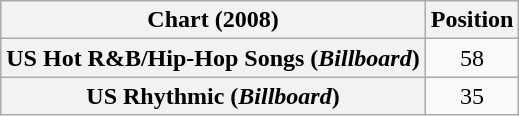<table class="wikitable sortable plainrowheaders" style="text-align:center">
<tr>
<th scope="col">Chart (2008)</th>
<th scope="col">Position</th>
</tr>
<tr>
<th scope="row">US Hot R&B/Hip-Hop Songs (<em>Billboard</em>)</th>
<td>58</td>
</tr>
<tr>
<th scope="row">US Rhythmic (<em>Billboard</em>)</th>
<td>35</td>
</tr>
</table>
